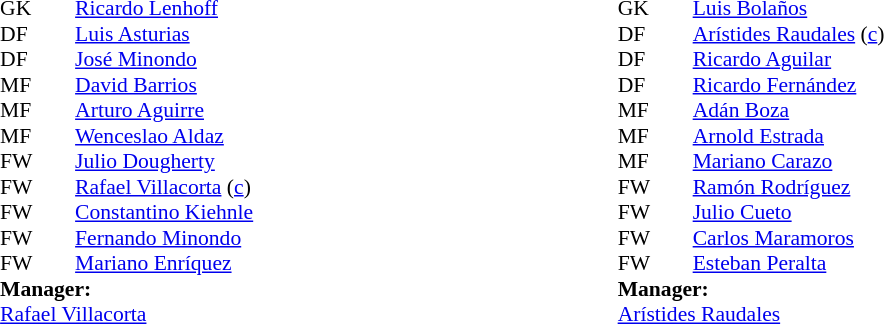<table width="55%" align="center">
<tr>
<td valign="top" width="45%"><br><table style="font-size: 90%" cellspacing="0" cellpadding="0">
<tr>
<th width="25"></th>
<th width="25"></th>
</tr>
<tr>
<td>GK</td>
<td></td>
<td><a href='#'>Ricardo Lenhoff</a></td>
</tr>
<tr>
<td>DF</td>
<td></td>
<td><a href='#'>Luis Asturias</a></td>
</tr>
<tr>
<td>DF</td>
<td></td>
<td><a href='#'>José Minondo</a></td>
</tr>
<tr>
<td>MF</td>
<td></td>
<td><a href='#'>David Barrios</a></td>
</tr>
<tr>
<td>MF</td>
<td></td>
<td><a href='#'>Arturo Aguirre</a></td>
</tr>
<tr>
<td>MF</td>
<td></td>
<td><a href='#'>Wenceslao Aldaz</a></td>
</tr>
<tr>
<td>FW</td>
<td></td>
<td><a href='#'>Julio Dougherty</a></td>
</tr>
<tr>
<td>FW</td>
<td></td>
<td><a href='#'>Rafael Villacorta</a> (<a href='#'>c</a>)</td>
</tr>
<tr>
<td>FW</td>
<td></td>
<td><a href='#'>Constantino Kiehnle</a></td>
</tr>
<tr>
<td>FW</td>
<td></td>
<td><a href='#'>Fernando Minondo</a></td>
</tr>
<tr>
<td>FW</td>
<td></td>
<td><a href='#'>Mariano Enríquez</a></td>
</tr>
<tr>
<td colspan=3><strong>Manager:</strong></td>
</tr>
<tr>
<td colspan=3><a href='#'>Rafael Villacorta</a></td>
</tr>
</table>
</td>
<td valign="top" width="55%"><br><table style="font-size: 90%" cellspacing="0" cellpadding="0" align="center">
<tr>
<th width="25"></th>
<th width="25"></th>
</tr>
<tr>
<td>GK</td>
<td></td>
<td><a href='#'>Luis Bolaños</a></td>
</tr>
<tr>
<td>DF</td>
<td></td>
<td><a href='#'>Arístides Raudales</a> (<a href='#'>c</a>)</td>
</tr>
<tr>
<td>DF</td>
<td></td>
<td><a href='#'>Ricardo Aguilar</a></td>
</tr>
<tr>
<td>DF</td>
<td></td>
<td><a href='#'>Ricardo Fernández</a></td>
</tr>
<tr>
<td>MF</td>
<td></td>
<td><a href='#'>Adán Boza</a></td>
</tr>
<tr>
<td>MF</td>
<td></td>
<td><a href='#'>Arnold Estrada</a></td>
</tr>
<tr>
<td>MF</td>
<td></td>
<td><a href='#'>Mariano Carazo</a></td>
</tr>
<tr>
<td>FW</td>
<td></td>
<td><a href='#'>Ramón Rodríguez</a></td>
</tr>
<tr>
<td>FW</td>
<td></td>
<td><a href='#'>Julio Cueto</a></td>
</tr>
<tr>
<td>FW</td>
<td></td>
<td><a href='#'>Carlos Maramoros</a></td>
</tr>
<tr>
<td>FW</td>
<td></td>
<td><a href='#'>Esteban Peralta</a></td>
</tr>
<tr>
<td colspan=3><strong>Manager:</strong></td>
</tr>
<tr>
<td colspan=3><a href='#'>Arístides Raudales</a></td>
</tr>
</table>
</td>
</tr>
</table>
